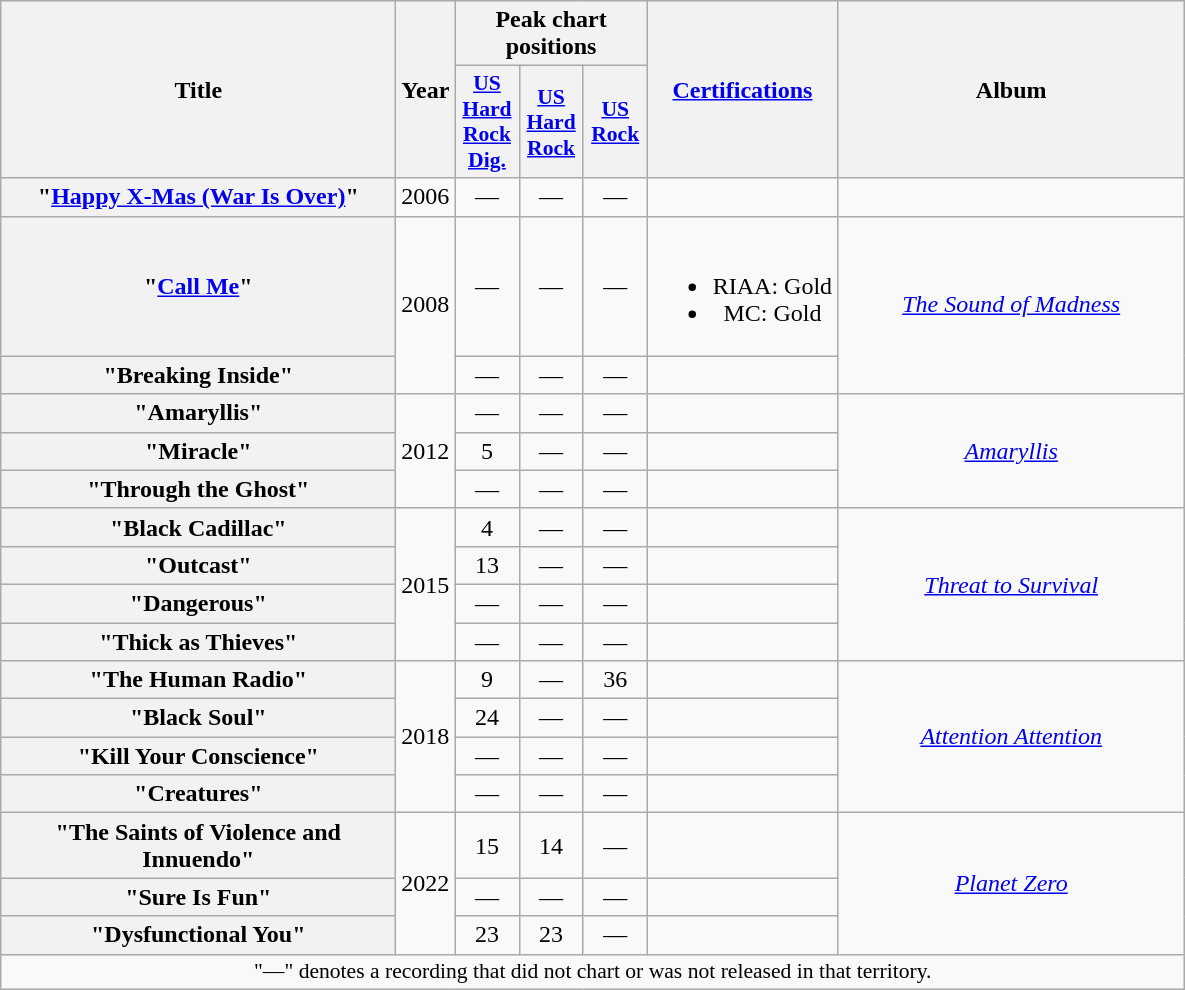<table class="wikitable plainrowheaders" style="text-align:center;">
<tr>
<th scope="col" rowspan="2" style="width:16em;">Title</th>
<th scope="col" rowspan="2" style="width:1em;">Year</th>
<th scope="col" colspan="3">Peak chart positions</th>
<th scope="col" rowspan="2"><a href='#'>Certifications</a></th>
<th scope="col" rowspan="2" style="width:14em;">Album</th>
</tr>
<tr>
<th scope="col" style="width:2.5em;font-size:90%;"><a href='#'>US<br>Hard<br>Rock<br>Dig.</a><br></th>
<th scope="col" style="width:2.5em;font-size:90%;"><a href='#'>US<br>Hard<br>Rock</a><br></th>
<th scope="col" style="width:2.5em;font-size:90%;"><a href='#'>US<br>Rock</a><br></th>
</tr>
<tr>
<th scope="row">"<a href='#'>Happy X-Mas (War Is Over)</a>"</th>
<td>2006</td>
<td>—</td>
<td>—</td>
<td>—</td>
<td></td>
<td></td>
</tr>
<tr>
<th scope="row">"<a href='#'>Call Me</a>"</th>
<td rowspan="2">2008</td>
<td>—</td>
<td>—</td>
<td>—</td>
<td><br><ul><li>RIAA: Gold</li><li>MC: Gold</li></ul></td>
<td rowspan="2"><em><a href='#'>The Sound of Madness</a></em></td>
</tr>
<tr>
<th scope="row">"Breaking Inside"</th>
<td>—</td>
<td>—</td>
<td>—</td>
<td></td>
</tr>
<tr>
<th scope="row">"Amaryllis"</th>
<td rowspan="3">2012</td>
<td>—</td>
<td>—</td>
<td>—</td>
<td></td>
<td rowspan="3"><em><a href='#'>Amaryllis</a></em></td>
</tr>
<tr>
<th scope="row">"Miracle"</th>
<td>5</td>
<td>—</td>
<td>—</td>
<td></td>
</tr>
<tr>
<th scope="row">"Through the Ghost"</th>
<td>—</td>
<td>—</td>
<td>—</td>
<td></td>
</tr>
<tr>
<th scope="row">"Black Cadillac"</th>
<td rowspan="4">2015</td>
<td>4</td>
<td>—</td>
<td>—</td>
<td></td>
<td rowspan="4"><em><a href='#'>Threat to Survival</a></em></td>
</tr>
<tr>
<th scope="row">"Outcast"</th>
<td>13</td>
<td>—</td>
<td>—</td>
<td></td>
</tr>
<tr>
<th scope="row">"Dangerous"</th>
<td>—</td>
<td>—</td>
<td>—</td>
<td></td>
</tr>
<tr>
<th scope="row">"Thick as Thieves"</th>
<td>—</td>
<td>—</td>
<td>—</td>
<td></td>
</tr>
<tr>
<th scope="row">"The Human Radio"</th>
<td rowspan="4">2018</td>
<td>9</td>
<td>—</td>
<td>36</td>
<td></td>
<td rowspan="4"><em><a href='#'>Attention Attention</a></em></td>
</tr>
<tr>
<th scope="row">"Black Soul"</th>
<td>24</td>
<td>—</td>
<td>—</td>
<td></td>
</tr>
<tr>
<th scope="row">"Kill Your Conscience"</th>
<td>—</td>
<td>—</td>
<td>—</td>
<td></td>
</tr>
<tr>
<th scope="row">"Creatures"</th>
<td>—</td>
<td>—</td>
<td>—</td>
<td></td>
</tr>
<tr>
<th scope="row">"The Saints of Violence and Innuendo"</th>
<td rowspan="3">2022</td>
<td>15</td>
<td>14</td>
<td>—</td>
<td></td>
<td rowspan="3"><em><a href='#'>Planet Zero</a></em></td>
</tr>
<tr>
<th scope="row">"Sure Is Fun"</th>
<td>—</td>
<td>—</td>
<td>—</td>
<td></td>
</tr>
<tr>
<th scope="row">"Dysfunctional You"</th>
<td>23</td>
<td>23</td>
<td>—</td>
<td></td>
</tr>
<tr>
<td colspan="7" style="font-size:90%">"—" denotes a recording that did not chart or was not released in that territory.</td>
</tr>
</table>
